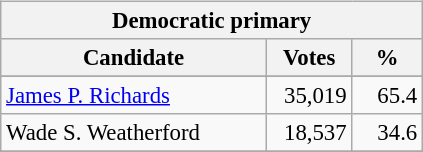<table class="wikitable" align="left" style="margin: 1em 1em 1em 0; font-size: 95%;">
<tr>
<th colspan="3">Democratic primary</th>
</tr>
<tr>
<th colspan="1" style="width: 170px">Candidate</th>
<th style="width: 50px">Votes</th>
<th style="width: 40px">%</th>
</tr>
<tr>
</tr>
<tr>
<td><a href='#'>James P. Richards</a></td>
<td align="right">35,019</td>
<td align="right">65.4</td>
</tr>
<tr>
<td>Wade S. Weatherford</td>
<td align="right">18,537</td>
<td align="right">34.6</td>
</tr>
<tr>
</tr>
</table>
